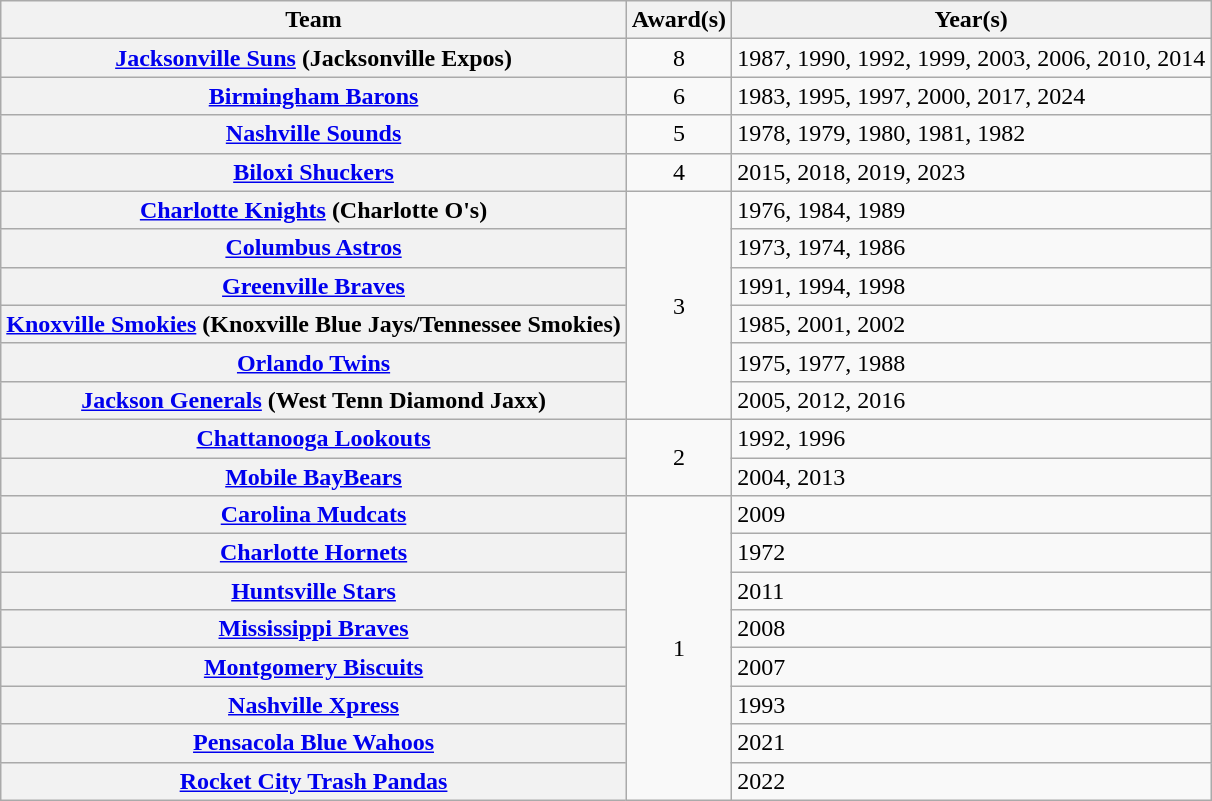<table class="wikitable sortable plainrowheaders" style="text-align:left">
<tr>
<th scope="col">Team</th>
<th scope="col">Award(s)</th>
<th scope="col">Year(s)</th>
</tr>
<tr>
<th scope="row"><a href='#'>Jacksonville Suns</a> (Jacksonville Expos)</th>
<td style="text-align:center">8</td>
<td>1987, 1990, 1992, 1999, 2003, 2006, 2010, 2014</td>
</tr>
<tr>
<th scope="row"><strong><a href='#'>Birmingham Barons</a></strong></th>
<td style="text-align:center">6</td>
<td>1983, 1995, 1997, 2000, 2017, 2024</td>
</tr>
<tr>
<th scope="row"><a href='#'>Nashville Sounds</a></th>
<td style="text-align:center">5</td>
<td>1978, 1979, 1980, 1981, 1982</td>
</tr>
<tr>
<th scope="row"><strong><a href='#'>Biloxi Shuckers</a></strong></th>
<td style="text-align:center">4</td>
<td>2015, 2018, 2019, 2023</td>
</tr>
<tr>
<th scope="row"><a href='#'>Charlotte Knights</a> (Charlotte O's)</th>
<td style="text-align:center" rowspan="6">3</td>
<td>1976, 1984, 1989</td>
</tr>
<tr>
<th scope="row"><a href='#'>Columbus Astros</a></th>
<td>1973, 1974, 1986</td>
</tr>
<tr>
<th scope="row"><a href='#'>Greenville Braves</a></th>
<td>1991, 1994, 1998</td>
</tr>
<tr>
<th scope="row"><strong><a href='#'>Knoxville Smokies</a></strong> (Knoxville Blue Jays/Tennessee Smokies)</th>
<td>1985, 2001, 2002</td>
</tr>
<tr>
<th scope="row"><a href='#'>Orlando Twins</a></th>
<td>1975, 1977, 1988</td>
</tr>
<tr>
<th scope="row"><a href='#'>Jackson Generals</a> (West Tenn Diamond Jaxx)</th>
<td>2005, 2012, 2016</td>
</tr>
<tr>
<th scope="row"><strong><a href='#'>Chattanooga Lookouts</a></strong></th>
<td style="text-align:center" rowspan="2">2</td>
<td>1992, 1996</td>
</tr>
<tr>
<th scope="row"><a href='#'>Mobile BayBears</a></th>
<td>2004, 2013</td>
</tr>
<tr>
<th scope="row"><a href='#'>Carolina Mudcats</a></th>
<td style="text-align:center" rowspan="8">1</td>
<td>2009</td>
</tr>
<tr>
<th scope="row"><a href='#'>Charlotte Hornets</a></th>
<td>1972</td>
</tr>
<tr>
<th scope="row"><a href='#'>Huntsville Stars</a></th>
<td>2011</td>
</tr>
<tr>
<th scope="row"><a href='#'>Mississippi Braves</a></th>
<td>2008</td>
</tr>
<tr>
<th scope="row"><strong><a href='#'>Montgomery Biscuits</a></strong></th>
<td>2007</td>
</tr>
<tr>
<th scope="row"><a href='#'>Nashville Xpress</a></th>
<td>1993</td>
</tr>
<tr>
<th scope="row"><strong><a href='#'>Pensacola Blue Wahoos</a></strong></th>
<td>2021</td>
</tr>
<tr>
<th scope="row"><strong><a href='#'>Rocket City Trash Pandas</a></strong></th>
<td>2022</td>
</tr>
</table>
